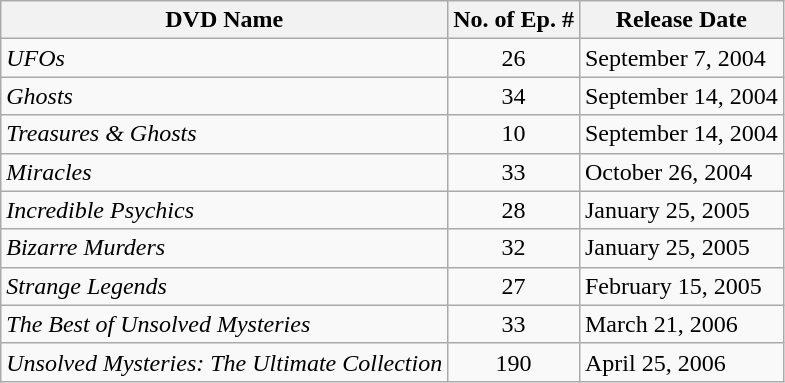<table class="wikitable">
<tr>
<th>DVD Name</th>
<th>No. of Ep. #</th>
<th>Release Date</th>
</tr>
<tr>
<td><em>UFOs</em></td>
<td style="text-align:center;">26</td>
<td>September 7, 2004</td>
</tr>
<tr>
<td><em>Ghosts</em></td>
<td style="text-align:center;">34</td>
<td>September 14, 2004</td>
</tr>
<tr>
<td><em>Treasures & Ghosts</em></td>
<td style="text-align:center;">10</td>
<td>September 14, 2004</td>
</tr>
<tr>
<td><em>Miracles</em></td>
<td style="text-align:center;">33</td>
<td>October 26, 2004</td>
</tr>
<tr>
<td><em>Incredible Psychics</em></td>
<td style="text-align:center;">28</td>
<td>January 25, 2005</td>
</tr>
<tr>
<td><em>Bizarre Murders</em></td>
<td style="text-align:center;">32</td>
<td>January 25, 2005</td>
</tr>
<tr>
<td><em>Strange Legends</em></td>
<td style="text-align:center;">27</td>
<td>February 15, 2005</td>
</tr>
<tr>
<td><em>The Best of Unsolved Mysteries</em></td>
<td style="text-align:center;">33</td>
<td>March 21, 2006</td>
</tr>
<tr>
<td><em>Unsolved Mysteries: The Ultimate Collection</em></td>
<td style="text-align:center;">190</td>
<td>April 25, 2006</td>
</tr>
</table>
